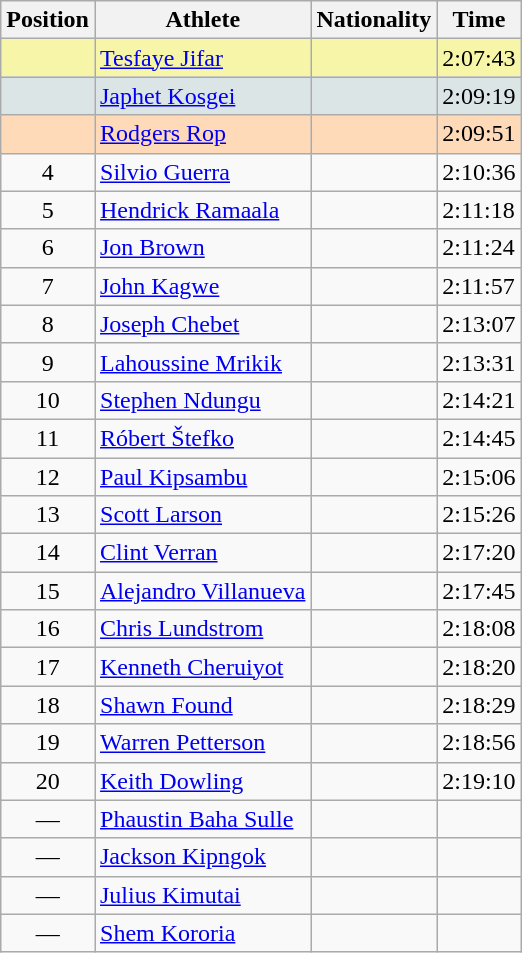<table class="wikitable sortable">
<tr>
<th>Position</th>
<th>Athlete</th>
<th>Nationality</th>
<th>Time</th>
</tr>
<tr bgcolor=#F7F6A8>
<td align=center></td>
<td><a href='#'>Tesfaye Jifar</a></td>
<td></td>
<td>2:07:43</td>
</tr>
<tr bgcolor=#DCE5E5>
<td align=center></td>
<td><a href='#'>Japhet Kosgei</a></td>
<td></td>
<td>2:09:19</td>
</tr>
<tr bgcolor=#FFDAB9>
<td align=center></td>
<td><a href='#'>Rodgers Rop</a></td>
<td></td>
<td>2:09:51</td>
</tr>
<tr>
<td align=center>4</td>
<td><a href='#'>Silvio Guerra</a></td>
<td></td>
<td>2:10:36</td>
</tr>
<tr>
<td align=center>5</td>
<td><a href='#'>Hendrick Ramaala</a></td>
<td></td>
<td>2:11:18</td>
</tr>
<tr>
<td align=center>6</td>
<td><a href='#'>Jon Brown</a></td>
<td></td>
<td>2:11:24</td>
</tr>
<tr>
<td align=center>7</td>
<td><a href='#'>John Kagwe</a></td>
<td></td>
<td>2:11:57</td>
</tr>
<tr>
<td align=center>8</td>
<td><a href='#'>Joseph Chebet</a></td>
<td></td>
<td>2:13:07</td>
</tr>
<tr>
<td align=center>9</td>
<td><a href='#'>Lahoussine Mrikik</a></td>
<td></td>
<td>2:13:31</td>
</tr>
<tr>
<td align=center>10</td>
<td><a href='#'>Stephen Ndungu</a></td>
<td></td>
<td>2:14:21</td>
</tr>
<tr>
<td align=center>11</td>
<td><a href='#'>Róbert Štefko</a></td>
<td></td>
<td>2:14:45</td>
</tr>
<tr>
<td align=center>12</td>
<td><a href='#'>Paul Kipsambu</a></td>
<td></td>
<td>2:15:06</td>
</tr>
<tr>
<td align=center>13</td>
<td><a href='#'>Scott Larson</a></td>
<td></td>
<td>2:15:26</td>
</tr>
<tr>
<td align=center>14</td>
<td><a href='#'>Clint Verran</a></td>
<td></td>
<td>2:17:20</td>
</tr>
<tr>
<td align=center>15</td>
<td><a href='#'>Alejandro Villanueva</a></td>
<td></td>
<td>2:17:45</td>
</tr>
<tr>
<td align=center>16</td>
<td><a href='#'>Chris Lundstrom</a></td>
<td></td>
<td>2:18:08</td>
</tr>
<tr>
<td align=center>17</td>
<td><a href='#'>Kenneth Cheruiyot</a></td>
<td></td>
<td>2:18:20</td>
</tr>
<tr>
<td align=center>18</td>
<td><a href='#'>Shawn Found</a></td>
<td></td>
<td>2:18:29</td>
</tr>
<tr>
<td align=center>19</td>
<td><a href='#'>Warren Petterson</a></td>
<td></td>
<td>2:18:56</td>
</tr>
<tr>
<td align=center>20</td>
<td><a href='#'>Keith Dowling</a></td>
<td></td>
<td>2:19:10</td>
</tr>
<tr>
<td align=center>—</td>
<td><a href='#'>Phaustin Baha Sulle</a></td>
<td></td>
<td></td>
</tr>
<tr>
<td align=center>—</td>
<td><a href='#'>Jackson Kipngok</a></td>
<td></td>
<td></td>
</tr>
<tr>
<td align=center>—</td>
<td><a href='#'>Julius Kimutai</a></td>
<td></td>
<td></td>
</tr>
<tr>
<td align=center>—</td>
<td><a href='#'>Shem Kororia</a></td>
<td></td>
<td></td>
</tr>
</table>
